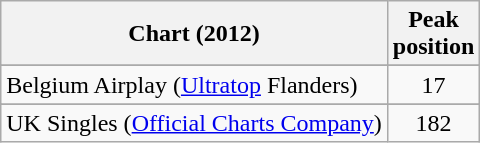<table class="wikitable sortable">
<tr>
<th>Chart (2012)</th>
<th>Peak<br>position</th>
</tr>
<tr>
</tr>
<tr>
<td>Belgium Airplay (<a href='#'>Ultratop</a> Flanders)</td>
<td style="text-align:center">17</td>
</tr>
<tr>
</tr>
<tr>
</tr>
<tr>
</tr>
<tr>
</tr>
<tr>
</tr>
<tr>
<td>UK Singles (<a href='#'>Official Charts Company</a>)</td>
<td style="text-align:center;">182</td>
</tr>
</table>
